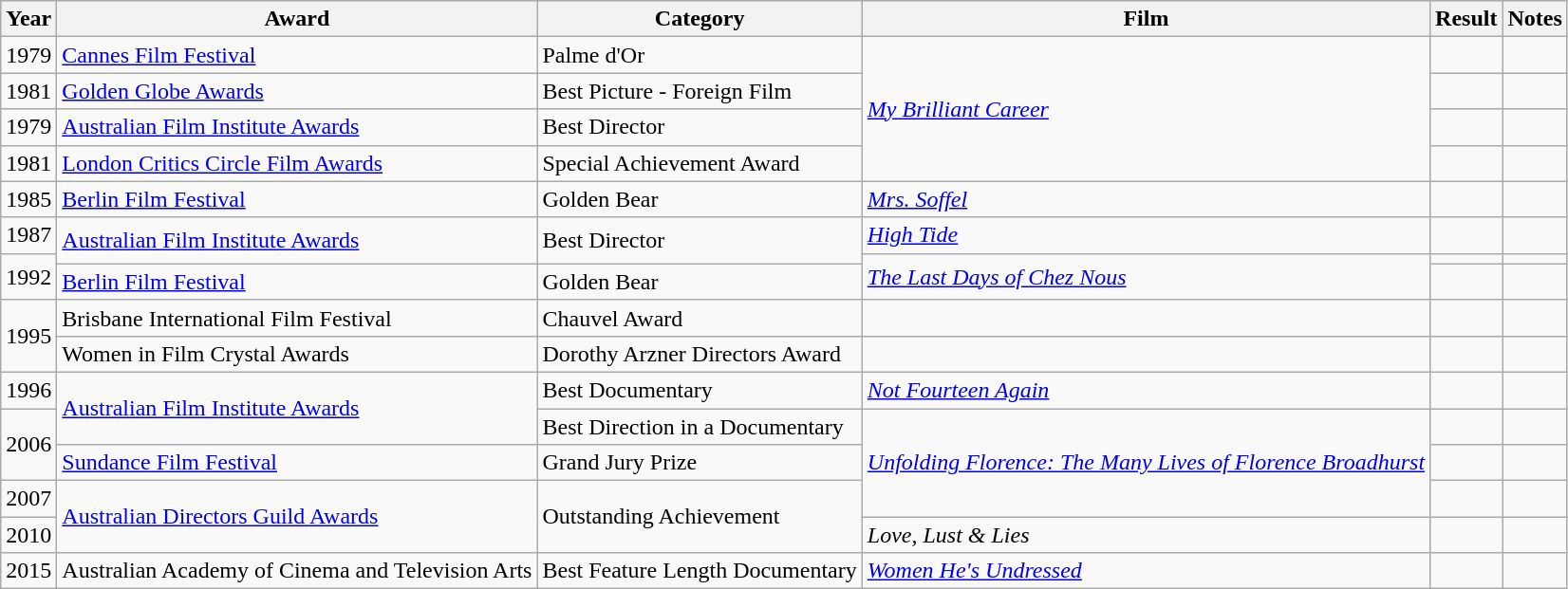<table class="wikitable">
<tr>
<th>Year</th>
<th>Award</th>
<th>Category</th>
<th>Film</th>
<th>Result</th>
<th>Notes</th>
</tr>
<tr>
<td>1979</td>
<td><a href='#'>Cannes Film Festival</a></td>
<td>Palme d'Or</td>
<td rowspan="4"><em><a href='#'>My Brilliant Career</a></em></td>
<td></td>
<td></td>
</tr>
<tr>
<td>1981</td>
<td><a href='#'>Golden Globe Awards</a></td>
<td>Best Picture - Foreign Film</td>
<td></td>
<td></td>
</tr>
<tr>
<td>1979</td>
<td><a href='#'>Australian Film Institute Awards</a></td>
<td>Best Director</td>
<td></td>
<td></td>
</tr>
<tr>
<td>1981</td>
<td><a href='#'>London Critics Circle Film Awards</a></td>
<td>Special Achievement Award</td>
<td></td>
<td></td>
</tr>
<tr>
<td>1985</td>
<td><a href='#'>Berlin Film Festival</a></td>
<td>Golden Bear</td>
<td><em><a href='#'>Mrs. Soffel</a></em></td>
<td></td>
<td></td>
</tr>
<tr>
<td>1987</td>
<td rowspan="2"><a href='#'>Australian Film Institute Awards</a></td>
<td rowspan="2">Best Director</td>
<td><em><a href='#'>High Tide</a></em></td>
<td></td>
<td></td>
</tr>
<tr>
<td rowspan="2">1992</td>
<td rowspan="2"><em><a href='#'>The Last Days of Chez Nous</a></em></td>
<td></td>
<td></td>
</tr>
<tr>
<td><a href='#'>Berlin Film Festival</a></td>
<td>Golden Bear</td>
<td></td>
<td></td>
</tr>
<tr>
<td rowspan="2">1995</td>
<td>Brisbane International Film Festival</td>
<td>Chauvel Award</td>
<td></td>
<td></td>
<td></td>
</tr>
<tr>
<td>Women in Film Crystal Awards</td>
<td>Dorothy Arzner Directors Award</td>
<td></td>
<td></td>
<td></td>
</tr>
<tr>
<td>1996</td>
<td rowspan="2"><a href='#'>Australian Film Institute Awards</a></td>
<td>Best Documentary</td>
<td><em><a href='#'>Not Fourteen Again</a></em></td>
<td></td>
<td></td>
</tr>
<tr>
<td rowspan="2">2006</td>
<td>Best Direction in a Documentary</td>
<td rowspan="3"><em><a href='#'>Unfolding Florence: The Many Lives of Florence Broadhurst</a></em></td>
<td></td>
<td></td>
</tr>
<tr>
<td><a href='#'>Sundance Film Festival</a></td>
<td>Grand Jury Prize</td>
<td></td>
<td></td>
</tr>
<tr>
<td>2007</td>
<td rowspan="2"><a href='#'>Australian Directors Guild Awards</a></td>
<td rowspan="2">Outstanding Achievement</td>
<td></td>
<td></td>
</tr>
<tr>
<td>2010</td>
<td><em>Love, Lust & Lies</em></td>
<td></td>
<td></td>
</tr>
<tr>
<td>2015</td>
<td>Australian Academy of Cinema and Television Arts</td>
<td>Best Feature Length Documentary</td>
<td><em><a href='#'>Women He's Undressed</a></em></td>
<td></td>
<td></td>
</tr>
</table>
